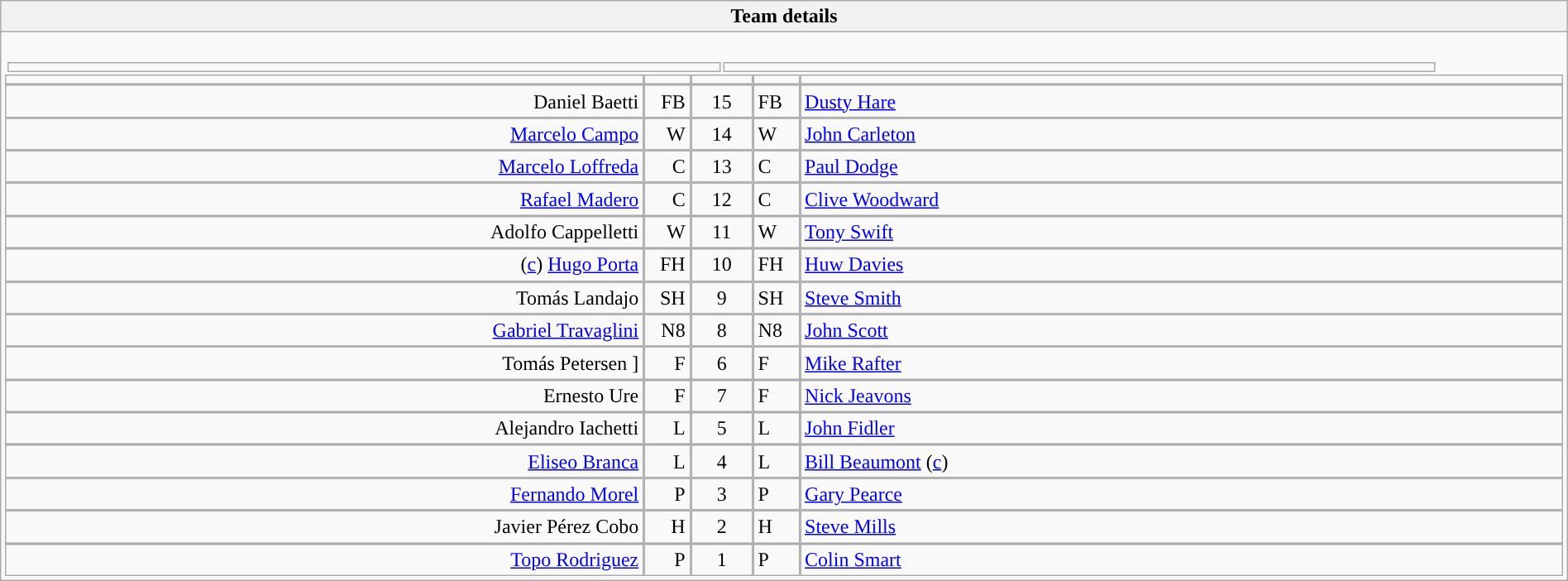<table style="width:100%" class="wikitable collapsible collapsed">
<tr>
<th>Team details</th>
</tr>
<tr>
<td><br><table style="width:92%">
<tr>
<td></td>
<td></td>
</tr>
</table>
<table width="100%" cellspacing="0" cellpadding="0" align=center>
<tr>
<td width=41% style="text-align=right"></td>
<td width=3% style="text-align:right"></td>
<td width=4% style="text-align:center"></td>
<td width=3% style="text-align:left"></td>
<td width=49% style="text-align:left"></td>
</tr>
<tr>
<td align=right>Daniel Baetti</td>
<td align=right>FB</td>
<td align=center>15</td>
<td>FB</td>
<td><a href='#'>Dusty Hare</a></td>
</tr>
<tr>
<td align=right><a href='#'>Marcelo Campo</a></td>
<td align=right>W</td>
<td align=center>14</td>
<td>W</td>
<td><a href='#'>John Carleton</a></td>
</tr>
<tr>
<td align=right><a href='#'>Marcelo Loffreda</a></td>
<td align=right>C</td>
<td align=center>13</td>
<td>C</td>
<td><a href='#'>Paul Dodge</a></td>
</tr>
<tr>
<td align=right><a href='#'>Rafael Madero</a></td>
<td align=right>C</td>
<td align=center>12</td>
<td>C</td>
<td><a href='#'>Clive Woodward</a></td>
</tr>
<tr>
<td align=right>Adolfo Cappelletti</td>
<td align=right>W</td>
<td align=center>11</td>
<td>W</td>
<td><a href='#'>Tony Swift</a></td>
</tr>
<tr>
<td align=right>(<a href='#'>c</a>) <a href='#'>Hugo Porta</a></td>
<td align=right>FH</td>
<td align=center>10</td>
<td>FH</td>
<td><a href='#'>Huw Davies</a></td>
</tr>
<tr>
<td align=right>Tomás Landajo</td>
<td align=right>SH</td>
<td align=center>9</td>
<td>SH</td>
<td><a href='#'>Steve Smith</a></td>
</tr>
<tr>
<td align=right><a href='#'>Gabriel Travaglini</a></td>
<td align=right>N8</td>
<td align=center>8</td>
<td>N8</td>
<td><a href='#'>John Scott</a></td>
</tr>
<tr>
<td align=right>Tomás Petersen ]</td>
<td align=right>F</td>
<td align=center>6</td>
<td>F</td>
<td><a href='#'>Mike Rafter</a></td>
</tr>
<tr>
<td align=right>Ernesto Ure</td>
<td align=right>F</td>
<td align=center>7</td>
<td>F</td>
<td><a href='#'>Nick Jeavons</a></td>
</tr>
<tr>
<td align=right>Alejandro Iachetti</td>
<td align=right>L</td>
<td align=center>5</td>
<td>L</td>
<td><a href='#'>John Fidler</a></td>
</tr>
<tr>
<td align=right><a href='#'>Eliseo Branca</a></td>
<td align=right>L</td>
<td align=center>4</td>
<td>L</td>
<td><a href='#'>Bill Beaumont</a> (<a href='#'>c</a>)</td>
</tr>
<tr>
<td align=right><a href='#'>Fernando Morel</a></td>
<td align=right>P</td>
<td align=center>3</td>
<td>P</td>
<td><a href='#'>Gary Pearce</a></td>
</tr>
<tr>
<td align=right>Javier Pérez Cobo</td>
<td align=right>H</td>
<td align=center>2</td>
<td>H</td>
<td><a href='#'>Steve Mills</a></td>
</tr>
<tr>
<td align=right><a href='#'>Topo Rodriguez</a></td>
<td align=right>P</td>
<td align=center>1</td>
<td>P</td>
<td><a href='#'>Colin Smart</a></td>
</tr>
</table>
</td>
</tr>
</table>
